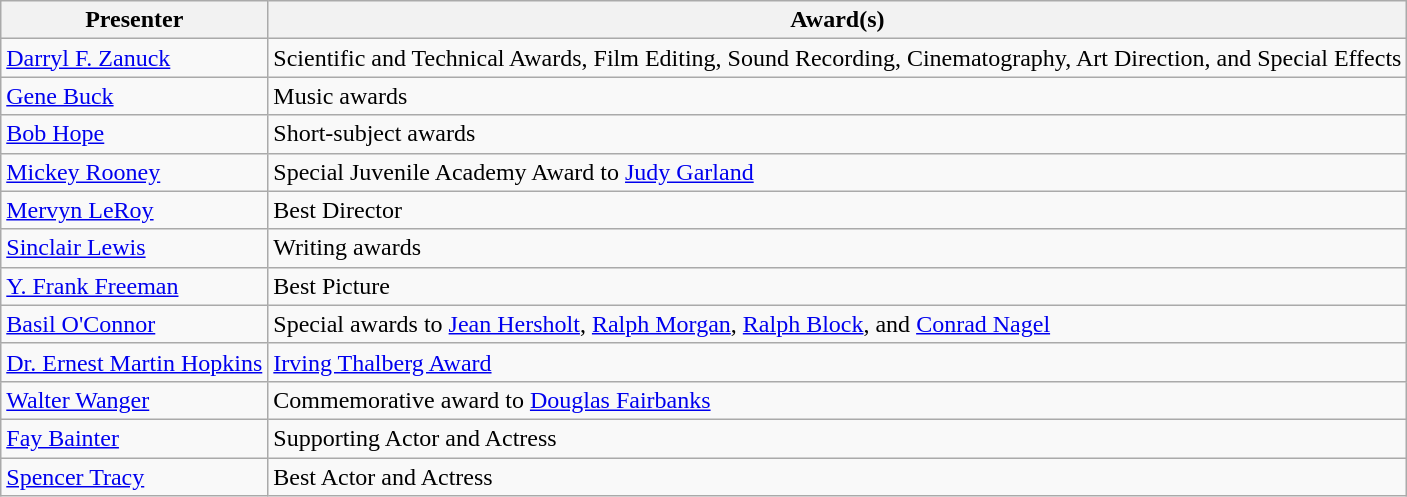<table class="wikitable">
<tr>
<th>Presenter</th>
<th>Award(s)</th>
</tr>
<tr>
<td><a href='#'>Darryl F. Zanuck</a></td>
<td>Scientific and Technical Awards, Film Editing, Sound Recording, Cinematography, Art Direction, and Special Effects</td>
</tr>
<tr>
<td><a href='#'>Gene Buck</a></td>
<td>Music awards</td>
</tr>
<tr>
<td><a href='#'>Bob Hope</a></td>
<td>Short-subject awards</td>
</tr>
<tr>
<td><a href='#'>Mickey Rooney</a></td>
<td>Special Juvenile Academy Award to <a href='#'>Judy Garland</a></td>
</tr>
<tr>
<td><a href='#'>Mervyn LeRoy</a></td>
<td>Best Director</td>
</tr>
<tr>
<td><a href='#'>Sinclair Lewis</a></td>
<td>Writing awards</td>
</tr>
<tr>
<td><a href='#'>Y. Frank Freeman</a></td>
<td>Best Picture</td>
</tr>
<tr>
<td><a href='#'>Basil O'Connor</a></td>
<td>Special awards to <a href='#'>Jean Hersholt</a>, <a href='#'>Ralph Morgan</a>, <a href='#'>Ralph Block</a>, and <a href='#'>Conrad Nagel</a></td>
</tr>
<tr>
<td><a href='#'>Dr. Ernest Martin Hopkins</a></td>
<td><a href='#'>Irving Thalberg Award</a></td>
</tr>
<tr>
<td><a href='#'>Walter Wanger</a></td>
<td>Commemorative award to <a href='#'>Douglas Fairbanks</a></td>
</tr>
<tr>
<td><a href='#'>Fay Bainter</a></td>
<td>Supporting Actor and Actress</td>
</tr>
<tr>
<td><a href='#'>Spencer Tracy</a></td>
<td>Best Actor and Actress</td>
</tr>
</table>
